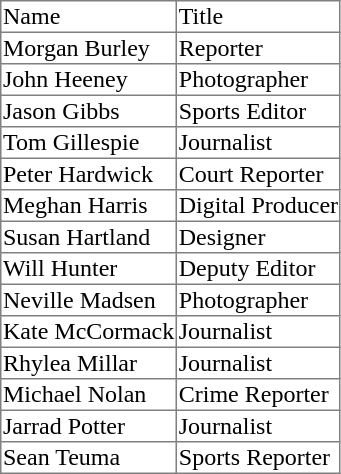<table border=1 style="border-collapse: collapse;">
<tr>
<td>Name</td>
<td>Title</td>
</tr>
<tr>
<td>Morgan Burley </td>
<td>Reporter</td>
</tr>
<tr>
<td>John Heeney</td>
<td>Photographer</td>
</tr>
<tr>
<td>Jason Gibbs</td>
<td>Sports Editor</td>
</tr>
<tr>
<td>Tom Gillespie</td>
<td>Journalist</td>
</tr>
<tr>
<td>Peter Hardwick</td>
<td>Court Reporter</td>
</tr>
<tr>
<td>Meghan Harris</td>
<td>Digital Producer</td>
</tr>
<tr>
<td>Susan Hartland</td>
<td>Designer</td>
</tr>
<tr>
<td>Will Hunter</td>
<td>Deputy Editor</td>
</tr>
<tr>
<td>Neville Madsen</td>
<td>Photographer</td>
</tr>
<tr>
<td>Kate McCormack</td>
<td>Journalist</td>
</tr>
<tr>
<td>Rhylea Millar</td>
<td>Journalist</td>
</tr>
<tr>
<td>Michael Nolan</td>
<td>Crime Reporter</td>
</tr>
<tr>
<td>Jarrad Potter</td>
<td>Journalist</td>
</tr>
<tr>
<td>Sean Teuma</td>
<td>Sports Reporter</td>
</tr>
</table>
